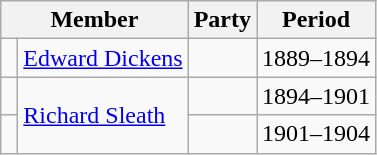<table class="wikitable">
<tr>
<th colspan="2">Member</th>
<th>Party</th>
<th>Period</th>
</tr>
<tr>
<td> </td>
<td><a href='#'>Edward Dickens</a></td>
<td></td>
<td>1889–1894</td>
</tr>
<tr>
<td> </td>
<td rowspan="2"><a href='#'>Richard Sleath</a></td>
<td></td>
<td>1894–1901</td>
</tr>
<tr>
<td> </td>
<td></td>
<td>1901–1904</td>
</tr>
</table>
